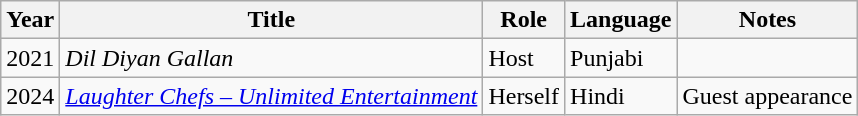<table class="wikitable plainrowheaders">
<tr>
<th>Year</th>
<th>Title</th>
<th>Role</th>
<th>Language</th>
<th>Notes</th>
</tr>
<tr>
<td>2021</td>
<td><em>Dil Diyan Gallan</em></td>
<td>Host</td>
<td>Punjabi</td>
<td></td>
</tr>
<tr>
<td>2024</td>
<td><em><a href='#'>Laughter Chefs – Unlimited Entertainment</a></em></td>
<td>Herself</td>
<td>Hindi</td>
<td>Guest appearance</td>
</tr>
</table>
